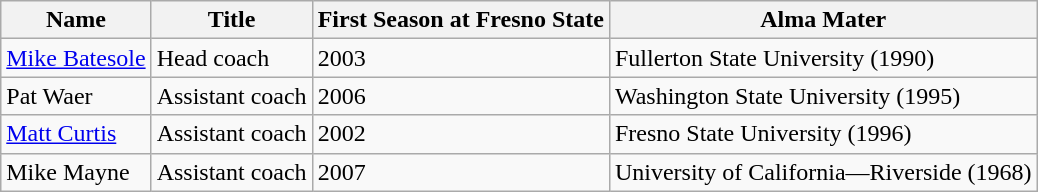<table class="wikitable">
<tr>
<th>Name</th>
<th>Title</th>
<th>First Season at Fresno State</th>
<th>Alma Mater</th>
</tr>
<tr>
<td><a href='#'>Mike Batesole</a></td>
<td>Head coach</td>
<td>2003</td>
<td>Fullerton State University (1990)</td>
</tr>
<tr>
<td>Pat Waer</td>
<td>Assistant coach</td>
<td>2006</td>
<td>Washington State University (1995)</td>
</tr>
<tr>
<td><a href='#'>Matt Curtis</a></td>
<td>Assistant coach</td>
<td>2002</td>
<td>Fresno State University (1996)</td>
</tr>
<tr>
<td>Mike Mayne</td>
<td>Assistant coach</td>
<td>2007</td>
<td>University of California—Riverside (1968)</td>
</tr>
</table>
